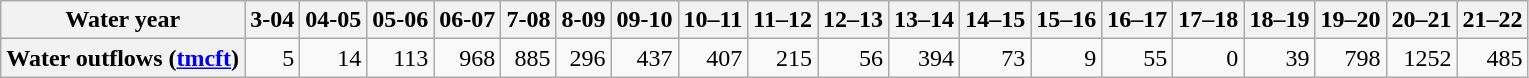<table class="wikitable" style="text-align:right; margin:left">
<tr>
<th>Water year</th>
<th>3-04</th>
<th>04-05</th>
<th>05-06</th>
<th>06-07</th>
<th>7-08</th>
<th>8-09</th>
<th>09-10</th>
<th>10–11</th>
<th>11–12</th>
<th>12–13</th>
<th>13–14</th>
<th>14–15</th>
<th>15–16</th>
<th>16–17</th>
<th>17–18</th>
<th>18–19</th>
<th>19–20</th>
<th>20–21</th>
<th>21–22</th>
</tr>
<tr>
<th>Water outflows (<a href='#'>tmcft</a>)</th>
<td>5</td>
<td>14</td>
<td>113</td>
<td>968</td>
<td>885</td>
<td>296</td>
<td>437</td>
<td>407</td>
<td>215</td>
<td>56</td>
<td>394</td>
<td>73</td>
<td>9</td>
<td>55</td>
<td>0</td>
<td>39</td>
<td>798</td>
<td>1252</td>
<td>485</td>
</tr>
</table>
